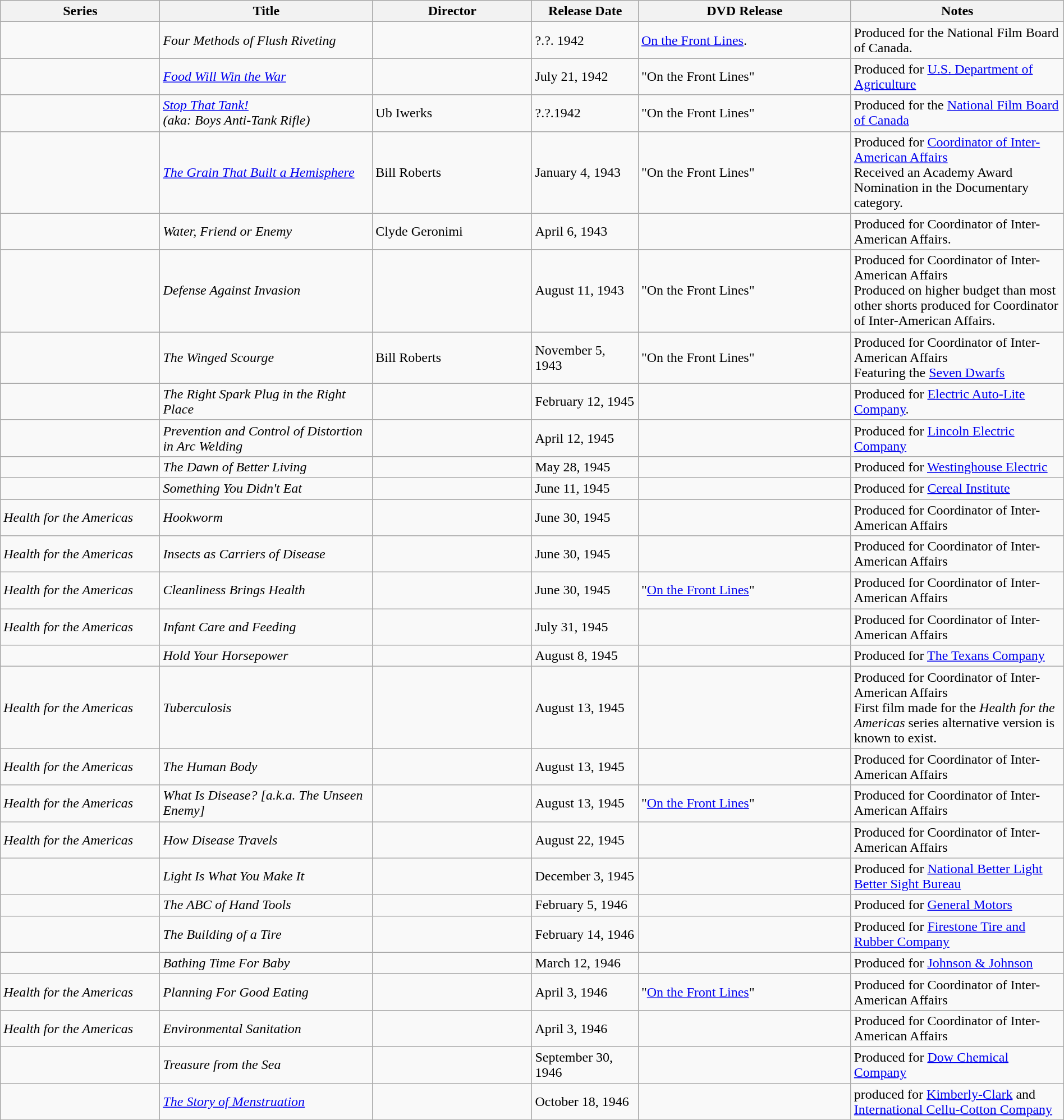<table class="wikitable" style="width:100%;">
<tr>
<th style="width:15%;">Series</th>
<th style="width:20%;">Title</th>
<th style="width:15%;">Director</th>
<th style="width:10%;">Release Date</th>
<th style="width:20%;">DVD Release</th>
<th style="width:20%;">Notes</th>
</tr>
<tr>
<td></td>
<td><em>Four Methods of Flush Riveting</em></td>
<td></td>
<td>?.?. 1942</td>
<td><a href='#'>On the Front Lines</a>.</td>
<td>Produced for the National Film Board of Canada.</td>
</tr>
<tr>
<td></td>
<td><em><a href='#'>Food Will Win the War</a></em></td>
<td></td>
<td>July 21, 1942</td>
<td>"On the Front Lines"</td>
<td>Produced for <a href='#'>U.S. Department of Agriculture</a></td>
</tr>
<tr>
<td></td>
<td><em><a href='#'>Stop That Tank!</a> <br>(aka: Boys Anti-Tank Rifle)</em></td>
<td>Ub Iwerks</td>
<td>?.?.1942</td>
<td>"On the Front Lines"</td>
<td>Produced for the <a href='#'>National Film Board of Canada</a></td>
</tr>
<tr>
<td></td>
<td><em><a href='#'>The Grain That Built a Hemisphere</a></em></td>
<td>Bill Roberts</td>
<td>January 4, 1943</td>
<td>"On the Front Lines"</td>
<td>Produced for <a href='#'>Coordinator of Inter-American Affairs</a><br>Received an Academy Award Nomination in the Documentary category.</td>
</tr>
<tr>
<td></td>
<td><em>Water, Friend or Enemy</em></td>
<td>Clyde Geronimi</td>
<td>April 6, 1943</td>
<td></td>
<td>Produced for Coordinator of Inter-American Affairs.</td>
</tr>
<tr>
<td></td>
<td><em>Defense Against Invasion</em></td>
<td></td>
<td>August 11, 1943</td>
<td>"On the Front Lines"</td>
<td>Produced for Coordinator of Inter-American Affairs  <br> Produced on higher budget than most other shorts produced for Coordinator of Inter-American Affairs.</td>
</tr>
<tr>
</tr>
<tr>
<td></td>
<td><em>The Winged Scourge</em></td>
<td>Bill Roberts</td>
<td>November 5, 1943</td>
<td>"On the Front Lines"</td>
<td>Produced for Coordinator of Inter-American Affairs  <br> Featuring the <a href='#'>Seven Dwarfs</a></td>
</tr>
<tr>
<td></td>
<td><em>The Right Spark Plug in the Right Place</em></td>
<td></td>
<td>February 12, 1945</td>
<td></td>
<td>Produced for <a href='#'>Electric Auto-Lite Company</a>.</td>
</tr>
<tr>
<td></td>
<td><em>Prevention and Control of Distortion in Arc Welding</em></td>
<td></td>
<td>April 12, 1945</td>
<td></td>
<td>Produced for <a href='#'>Lincoln Electric Company</a></td>
</tr>
<tr>
<td></td>
<td><em>The Dawn of Better Living</em></td>
<td></td>
<td>May 28, 1945</td>
<td></td>
<td>Produced for <a href='#'>Westinghouse Electric</a></td>
</tr>
<tr>
<td></td>
<td><em>Something You Didn't Eat</em></td>
<td></td>
<td>June 11, 1945</td>
<td></td>
<td>Produced for <a href='#'>Cereal Institute</a></td>
</tr>
<tr>
<td><em>Health for the Americas</em></td>
<td><em>Hookworm</em></td>
<td></td>
<td>June 30, 1945</td>
<td></td>
<td>Produced for Coordinator of Inter-American Affairs</td>
</tr>
<tr>
<td><em>Health for the Americas</em></td>
<td><em>Insects as Carriers of Disease</em></td>
<td></td>
<td>June 30, 1945</td>
<td></td>
<td>Produced for Coordinator of Inter-American Affairs</td>
</tr>
<tr>
<td><em>Health for the Americas</em></td>
<td><em>Cleanliness Brings Health</em></td>
<td></td>
<td>June 30, 1945</td>
<td>"<a href='#'>On the Front Lines</a>"</td>
<td>Produced for Coordinator of Inter-American Affairs</td>
</tr>
<tr>
<td><em>Health for the Americas</em></td>
<td><em>Infant Care and Feeding</em></td>
<td></td>
<td>July 31, 1945</td>
<td></td>
<td>Produced for Coordinator of Inter-American Affairs</td>
</tr>
<tr>
<td></td>
<td><em>Hold Your Horsepower</em></td>
<td></td>
<td>August 8, 1945</td>
<td></td>
<td>Produced for <a href='#'>The Texans Company</a></td>
</tr>
<tr>
<td><em>Health for the Americas</em></td>
<td><em>Tuberculosis</em></td>
<td></td>
<td>August 13, 1945</td>
<td></td>
<td>Produced for Coordinator of Inter-American Affairs  <br> First film made for the <em>Health for the Americas</em> series alternative version is known to exist.</td>
</tr>
<tr>
<td><em>Health for the Americas</em></td>
<td><em>The Human Body</em></td>
<td></td>
<td>August 13, 1945</td>
<td></td>
<td>Produced for Coordinator of Inter-American Affairs</td>
</tr>
<tr>
<td><em>Health for the Americas</em></td>
<td><em>What Is Disease? [a.k.a. The Unseen Enemy]</em></td>
<td></td>
<td>August 13, 1945</td>
<td>"<a href='#'>On the Front Lines</a>"</td>
<td>Produced for Coordinator of Inter-American Affairs</td>
</tr>
<tr>
<td><em>Health for the Americas</em></td>
<td><em>How Disease Travels</em></td>
<td></td>
<td>August 22, 1945</td>
<td></td>
<td>Produced for Coordinator of Inter-American Affairs</td>
</tr>
<tr>
<td></td>
<td><em>Light Is What You Make It</em></td>
<td></td>
<td>December 3, 1945</td>
<td></td>
<td>Produced for <a href='#'>National Better Light Better Sight Bureau</a></td>
</tr>
<tr>
<td></td>
<td><em>The ABC of Hand Tools</em></td>
<td></td>
<td>February 5, 1946</td>
<td></td>
<td>Produced for <a href='#'>General Motors</a></td>
</tr>
<tr>
<td></td>
<td><em>The Building of a Tire</em></td>
<td></td>
<td>February 14, 1946</td>
<td></td>
<td>Produced for <a href='#'>Firestone Tire and Rubber Company</a></td>
</tr>
<tr>
<td></td>
<td><em>Bathing Time For Baby</em></td>
<td></td>
<td>March 12, 1946</td>
<td></td>
<td>Produced for <a href='#'>Johnson & Johnson</a></td>
</tr>
<tr>
<td><em>Health for the Americas</em></td>
<td><em>Planning For Good Eating</em></td>
<td></td>
<td>April 3, 1946</td>
<td>"<a href='#'>On the Front Lines</a>"</td>
<td>Produced for Coordinator of Inter-American Affairs</td>
</tr>
<tr>
<td><em>Health for the Americas</em></td>
<td><em>Environmental Sanitation</em></td>
<td></td>
<td>April 3, 1946</td>
<td></td>
<td>Produced for Coordinator of Inter-American Affairs</td>
</tr>
<tr>
<td></td>
<td><em>Treasure from the Sea</em></td>
<td></td>
<td>September 30, 1946</td>
<td></td>
<td>Produced for <a href='#'>Dow Chemical Company</a></td>
</tr>
<tr>
<td></td>
<td><em><a href='#'>The Story of Menstruation</a></em></td>
<td></td>
<td>October 18, 1946</td>
<td></td>
<td>produced for <a href='#'>Kimberly-Clark</a> and <a href='#'>International Cellu-Cotton Company</a></td>
</tr>
<tr>
</tr>
</table>
